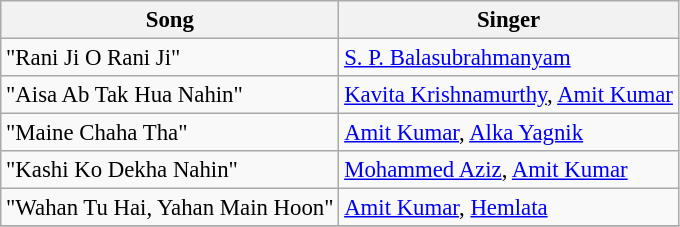<table class="wikitable" style="font-size:95%;">
<tr>
<th>Song</th>
<th>Singer</th>
</tr>
<tr>
<td>"Rani Ji O Rani Ji"</td>
<td><a href='#'>S. P. Balasubrahmanyam</a></td>
</tr>
<tr>
<td>"Aisa Ab Tak Hua Nahin"</td>
<td><a href='#'>Kavita Krishnamurthy</a>, <a href='#'>Amit Kumar</a></td>
</tr>
<tr>
<td>"Maine Chaha Tha"</td>
<td><a href='#'>Amit Kumar</a>, <a href='#'>Alka Yagnik</a></td>
</tr>
<tr>
<td>"Kashi Ko Dekha Nahin"</td>
<td><a href='#'>Mohammed Aziz</a>, <a href='#'>Amit Kumar</a></td>
</tr>
<tr>
<td>"Wahan Tu Hai, Yahan Main Hoon"</td>
<td><a href='#'>Amit Kumar</a>, <a href='#'>Hemlata</a></td>
</tr>
<tr>
</tr>
</table>
